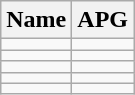<table class="wikitable">
<tr>
<th>Name</th>
<th>APG</th>
</tr>
<tr>
<td></td>
<td align=center></td>
</tr>
<tr>
<td></td>
<td align=center></td>
</tr>
<tr>
<td></td>
<td align=center></td>
</tr>
<tr>
<td></td>
<td align=center></td>
</tr>
<tr>
<td></td>
<td align=center></td>
</tr>
</table>
